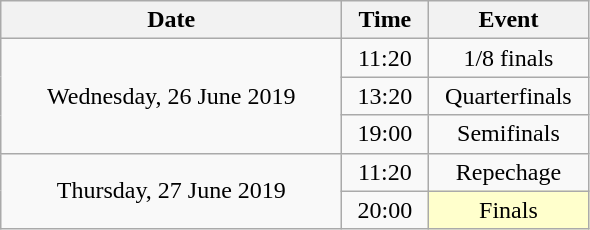<table class="wikitable" style="text-align:center;">
<tr>
<th width="220">Date</th>
<th width="50">Time</th>
<th width="100">Event</th>
</tr>
<tr>
<td rowspan="3">Wednesday, 26 June 2019</td>
<td>11:20</td>
<td>1/8 finals</td>
</tr>
<tr>
<td>13:20</td>
<td>Quarterfinals</td>
</tr>
<tr>
<td>19:00</td>
<td>Semifinals</td>
</tr>
<tr>
<td rowspan="2">Thursday, 27 June 2019</td>
<td>11:20</td>
<td>Repechage</td>
</tr>
<tr>
<td>20:00</td>
<td bgcolor="ffffcc">Finals</td>
</tr>
</table>
